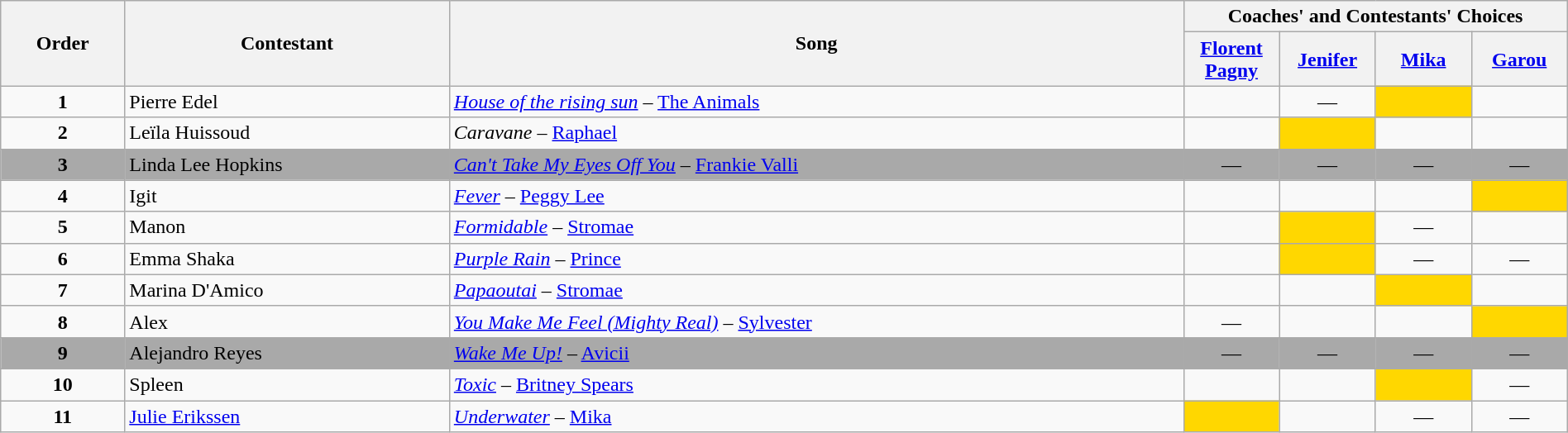<table class="wikitable" style="width:100%;">
<tr>
<th rowspan=2>Order</th>
<th rowspan=2>Contestant</th>
<th rowspan=2>Song</th>
<th colspan=4>Coaches' and Contestants' Choices</th>
</tr>
<tr>
<th width="70"><a href='#'>Florent Pagny</a></th>
<th width="70"><a href='#'>Jenifer</a></th>
<th width="70"><a href='#'>Mika</a></th>
<th width="70"><a href='#'>Garou</a></th>
</tr>
<tr>
<td style="text-align:center;"><strong>1</strong></td>
<td>Pierre Edel</td>
<td><em><a href='#'>House of the rising sun</a></em> – <a href='#'>The Animals</a></td>
<td style="text-align:center;"></td>
<td style="text-align:center;">—</td>
<td style="background:gold;text-align:center;"></td>
<td style="text-align:center;"></td>
</tr>
<tr>
<td style="text-align:center;"><strong>2</strong></td>
<td>Leïla Huissoud</td>
<td><em>Caravane</em> – <a href='#'>Raphael</a></td>
<td style="text-align:center;"></td>
<td style="background:gold;text-align:center;"></td>
<td style="text-align:center;"></td>
<td style="text-align:center;"></td>
</tr>
<tr style="background:darkgrey;">
<td style="text-align:center;"><strong>3</strong></td>
<td style="text-align:left;">Linda Lee Hopkins</td>
<td style="text-align:left;"><em><a href='#'>Can't Take My Eyes Off You</a></em> – <a href='#'>Frankie Valli</a></td>
<td style="text-align:center;">—</td>
<td style="text-align:center;">—</td>
<td style="text-align:center;">—</td>
<td style="text-align:center;">—</td>
</tr>
<tr>
<td style="text-align:center;"><strong>4</strong></td>
<td>Igit</td>
<td><em><a href='#'>Fever</a></em> – <a href='#'>Peggy Lee</a></td>
<td style="text-align:center;"></td>
<td style="text-align:center;"></td>
<td style="text-align:center;"></td>
<td style="background:gold;text-align:center;"></td>
</tr>
<tr>
<td style="text-align:center;"><strong>5</strong></td>
<td>Manon</td>
<td><em><a href='#'>Formidable</a></em> – <a href='#'>Stromae</a></td>
<td style="text-align:center;"></td>
<td style="background:gold;text-align:center;"></td>
<td style="text-align:center;">—</td>
<td style="text-align:center;"></td>
</tr>
<tr>
<td style="text-align:center;"><strong>6</strong></td>
<td>Emma Shaka</td>
<td><em><a href='#'>Purple Rain</a></em> – <a href='#'>Prince</a></td>
<td style="text-align:center;"></td>
<td style="background:gold;text-align:center;"></td>
<td style="text-align:center;">—</td>
<td style="text-align:center;">—</td>
</tr>
<tr>
<td style="text-align:center;"><strong>7</strong></td>
<td>Marina D'Amico</td>
<td><em><a href='#'>Papaoutai</a></em> – <a href='#'>Stromae</a></td>
<td style="text-align:center;"></td>
<td style="text-align:center;"></td>
<td style="background:gold;text-align:center;"></td>
<td style="text-align:center;"></td>
</tr>
<tr>
<td style="text-align:center;"><strong>8</strong></td>
<td>Alex</td>
<td><em><a href='#'>You Make Me Feel (Mighty Real)</a></em> – <a href='#'>Sylvester</a></td>
<td style="text-align:center;">—</td>
<td style="text-align:center;"></td>
<td style="text-align:center;"></td>
<td style="background:gold;text-align:center;"></td>
</tr>
<tr style="background:darkgrey;">
<td style="text-align:center;"><strong>9</strong></td>
<td style="text-align:left;">Alejandro Reyes</td>
<td style="text-align:left;"><em><a href='#'>Wake Me Up!</a></em> – <a href='#'>Avicii</a></td>
<td style="text-align:center;">—</td>
<td style="text-align:center;">—</td>
<td style="text-align:center;">—</td>
<td style="text-align:center;">—</td>
</tr>
<tr>
<td style="text-align:center;"><strong>10</strong></td>
<td>Spleen</td>
<td><em><a href='#'>Toxic</a></em> – <a href='#'>Britney Spears</a></td>
<td style="text-align:center;"></td>
<td style="text-align:center;"></td>
<td style="background:gold;text-align:center;"></td>
<td style="text-align:center;">—</td>
</tr>
<tr>
<td style="text-align:center;"><strong>11</strong></td>
<td><a href='#'>Julie Erikssen</a></td>
<td><em><a href='#'>Underwater</a></em> – <a href='#'>Mika</a></td>
<td style="background:gold;text-align:center;"></td>
<td style="text-align:center;"></td>
<td style="text-align:center;">—</td>
<td style="text-align:center;">—</td>
</tr>
</table>
